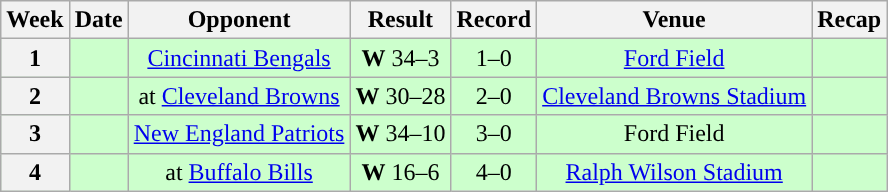<table class="wikitable" style="text-align:center">
<tr>
<th>Week</th>
<th>Date</th>
<th>Opponent</th>
<th>Result</th>
<th>Record</th>
<th>Venue</th>
<th>Recap</th>
</tr>
<tr style="background:#cfc">
<th>1</th>
<td></td>
<td><a href='#'>Cincinnati Bengals</a></td>
<td><strong>W</strong> 34–3</td>
<td>1–0</td>
<td><a href='#'>Ford Field</a></td>
<td></td>
</tr>
<tr style="background:#cfc">
<th>2</th>
<td></td>
<td>at <a href='#'>Cleveland Browns</a></td>
<td><strong>W</strong> 30–28</td>
<td>2–0</td>
<td><a href='#'>Cleveland Browns Stadium</a></td>
<td></td>
</tr>
<tr style="background:#cfc">
<th>3</th>
<td></td>
<td><a href='#'>New England Patriots</a></td>
<td><strong>W</strong> 34–10</td>
<td>3–0</td>
<td>Ford Field</td>
<td></td>
</tr>
<tr style="background:#cfc">
<th>4</th>
<td></td>
<td>at <a href='#'>Buffalo Bills</a></td>
<td><strong>W</strong> 16–6</td>
<td>4–0</td>
<td><a href='#'>Ralph Wilson Stadium</a></td>
<td></td>
</tr>
</table>
